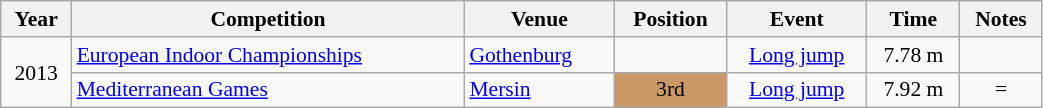<table class="wikitable" width=55% style="font-size:90%; text-align:center;">
<tr>
<th>Year</th>
<th>Competition</th>
<th>Venue</th>
<th>Position</th>
<th>Event</th>
<th>Time</th>
<th>Notes</th>
</tr>
<tr>
<td rowspan=2>2013</td>
<td rowspan=1 align=left><a href='#'>European Indoor Championships</a></td>
<td rowspan=1 align=left> <a href='#'>Gothenburg</a></td>
<td></td>
<td><a href='#'>Long jump</a></td>
<td>7.78 m</td>
<td></td>
</tr>
<tr>
<td rowspan=1 align=left><a href='#'>Mediterranean Games</a></td>
<td rowspan=1 align=left> <a href='#'>Mersin</a></td>
<td bgcolor=cc9966>3rd</td>
<td><a href='#'>Long jump</a></td>
<td>7.92 m</td>
<td>=</td>
</tr>
</table>
